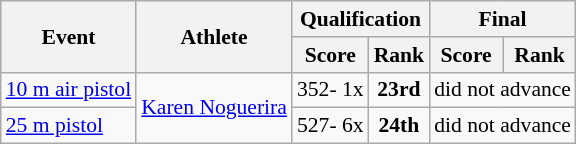<table class="wikitable" style="font-size:90%">
<tr>
<th rowspan="2">Event</th>
<th rowspan="2">Athlete</th>
<th colspan="2">Qualification</th>
<th colspan="2">Final</th>
</tr>
<tr>
<th>Score</th>
<th>Rank</th>
<th>Score</th>
<th>Rank</th>
</tr>
<tr>
<td><a href='#'>10 m air pistol</a></td>
<td rowspan="2"><a href='#'>Karen Noguerira</a></td>
<td align=center>352- 1x</td>
<td align=center><strong>23rd</strong></td>
<td align=center colspan=2>did not advance</td>
</tr>
<tr>
<td><a href='#'>25 m pistol</a></td>
<td align=center>527- 6x</td>
<td align=center><strong>24th</strong></td>
<td align=center colspan=2>did not advance</td>
</tr>
</table>
